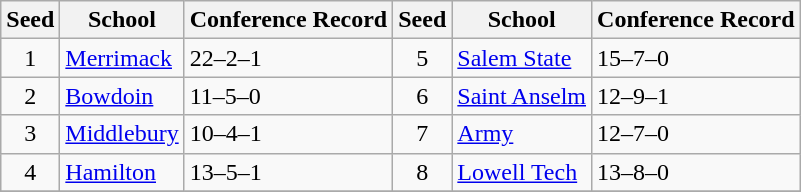<table class="wikitable">
<tr>
<th>Seed</th>
<th>School</th>
<th>Conference Record</th>
<th>Seed</th>
<th>School</th>
<th>Conference Record</th>
</tr>
<tr>
<td align=center>1</td>
<td><a href='#'>Merrimack</a></td>
<td>22–2–1</td>
<td align=center>5</td>
<td><a href='#'>Salem State</a></td>
<td>15–7–0</td>
</tr>
<tr>
<td align=center>2</td>
<td><a href='#'>Bowdoin</a></td>
<td>11–5–0</td>
<td align=center>6</td>
<td><a href='#'>Saint Anselm</a></td>
<td>12–9–1</td>
</tr>
<tr>
<td align=center>3</td>
<td><a href='#'>Middlebury</a></td>
<td>10–4–1</td>
<td align=center>7</td>
<td><a href='#'>Army</a></td>
<td>12–7–0</td>
</tr>
<tr>
<td align=center>4</td>
<td><a href='#'>Hamilton</a></td>
<td>13–5–1</td>
<td align=center>8</td>
<td><a href='#'>Lowell Tech</a></td>
<td>13–8–0</td>
</tr>
<tr>
</tr>
</table>
